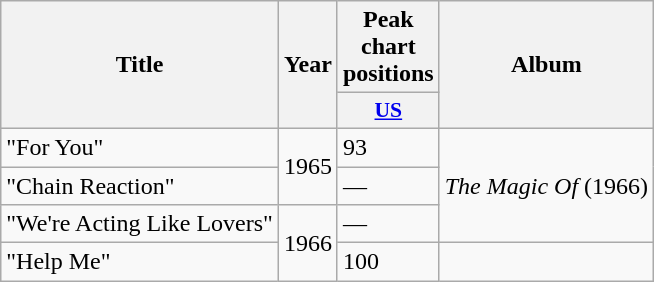<table class="wikitable">
<tr>
<th rowspan="2">Title</th>
<th rowspan="2">Year</th>
<th>Peak chart positions</th>
<th rowspan="2">Album</th>
</tr>
<tr>
<th scope="col" style="width:3em;font-size:90%;"><a href='#'>US</a></th>
</tr>
<tr>
<td scope="row">"For You"</td>
<td rowspan="2">1965</td>
<td>93</td>
<td rowspan="3"><em>The Magic Of</em> (1966)</td>
</tr>
<tr>
<td scope="row">"Chain Reaction"</td>
<td>—</td>
</tr>
<tr>
<td scope="row">"We're Acting Like Lovers"</td>
<td rowspan="2">1966</td>
<td>—</td>
</tr>
<tr>
<td scope="row">"Help Me"</td>
<td>100</td>
<td></td>
</tr>
</table>
